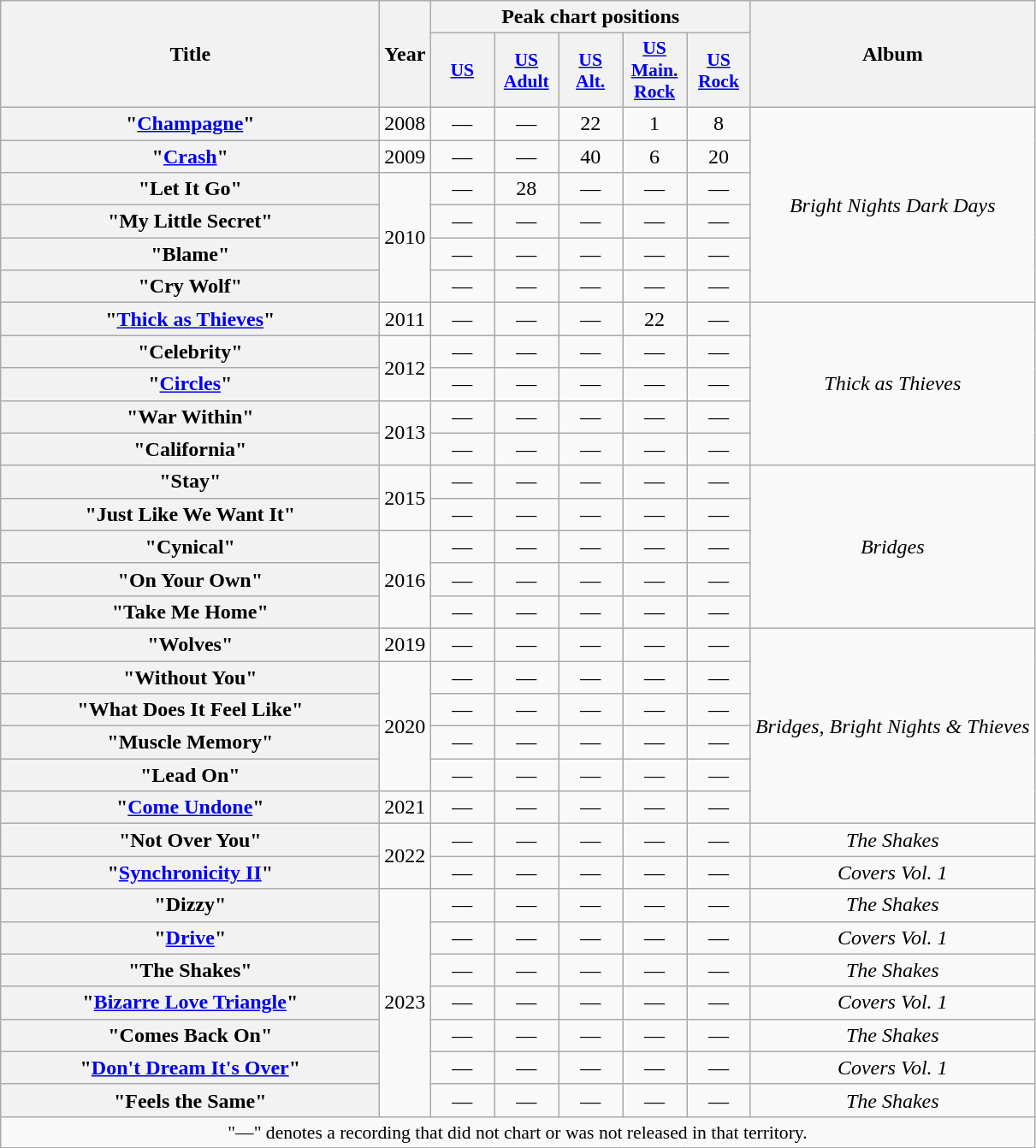<table class="wikitable plainrowheaders" style="text-align:center;">
<tr>
<th scope="col" rowspan="2" style="width:18em;">Title</th>
<th scope="col" rowspan="2">Year</th>
<th scope="col" colspan="5">Peak chart positions</th>
<th scope="col" rowspan="2">Album</th>
</tr>
<tr>
<th scope="col" style="width:3em;font-size:90%;"><a href='#'>US</a><br></th>
<th scope="col" style="width:3em;font-size:90%;"><a href='#'>US<br>Adult</a><br></th>
<th scope="col" style="width:3em;font-size:90%;"><a href='#'>US<br>Alt.</a><br></th>
<th scope="col" style="width:3em;font-size:90%;"><a href='#'>US<br>Main.<br>Rock</a><br></th>
<th scope="col" style="width:3em;font-size:90%;"><a href='#'>US<br>Rock</a><br></th>
</tr>
<tr>
<th scope="row">"<a href='#'>Champagne</a>"</th>
<td>2008</td>
<td>—</td>
<td>—</td>
<td>22</td>
<td>1</td>
<td>8</td>
<td rowspan="6"><em>Bright Nights Dark Days</em></td>
</tr>
<tr>
<th scope="row">"<a href='#'>Crash</a>"</th>
<td>2009</td>
<td>—</td>
<td>—</td>
<td>40</td>
<td>6</td>
<td>20</td>
</tr>
<tr>
<th scope="row">"Let It Go"</th>
<td rowspan="4">2010</td>
<td>—</td>
<td>28</td>
<td>—</td>
<td>—</td>
<td>—</td>
</tr>
<tr>
<th scope="row">"My Little Secret"</th>
<td>—</td>
<td>—</td>
<td>—</td>
<td>—</td>
<td>—</td>
</tr>
<tr>
<th scope="row">"Blame"</th>
<td>—</td>
<td>—</td>
<td>—</td>
<td>—</td>
<td>—</td>
</tr>
<tr>
<th scope="row">"Cry Wolf"</th>
<td>—</td>
<td>—</td>
<td>—</td>
<td>—</td>
<td>—</td>
</tr>
<tr>
<th scope="row">"<a href='#'>Thick as Thieves</a>"</th>
<td>2011</td>
<td>—</td>
<td>—</td>
<td>—</td>
<td>22</td>
<td>—</td>
<td rowspan="5"><em>Thick as Thieves</em></td>
</tr>
<tr>
<th scope="row">"Celebrity"</th>
<td rowspan="2">2012</td>
<td>—</td>
<td>—</td>
<td>—</td>
<td>—</td>
<td>—</td>
</tr>
<tr>
<th scope="row">"<a href='#'>Circles</a>"</th>
<td>—</td>
<td>—</td>
<td>—</td>
<td>—</td>
<td>—</td>
</tr>
<tr>
<th scope="row">"War Within"</th>
<td rowspan="2">2013</td>
<td>—</td>
<td>—</td>
<td>—</td>
<td>—</td>
<td>—</td>
</tr>
<tr>
<th scope="row">"California"</th>
<td>—</td>
<td>—</td>
<td>—</td>
<td>—</td>
<td>—</td>
</tr>
<tr>
<th scope="row">"Stay"</th>
<td rowspan="2">2015</td>
<td>—</td>
<td>—</td>
<td>—</td>
<td>—</td>
<td>—</td>
<td rowspan="5"><em>Bridges</em></td>
</tr>
<tr>
<th scope="row">"Just Like We Want It"</th>
<td>—</td>
<td>—</td>
<td>—</td>
<td>—</td>
<td>—</td>
</tr>
<tr>
<th scope="row">"Cynical"</th>
<td rowspan="3">2016</td>
<td>—</td>
<td>—</td>
<td>—</td>
<td>—</td>
<td>—</td>
</tr>
<tr>
<th scope="row">"On Your Own"</th>
<td>—</td>
<td>—</td>
<td>—</td>
<td>—</td>
<td>—</td>
</tr>
<tr>
<th scope="row">"Take Me Home"</th>
<td>—</td>
<td>—</td>
<td>—</td>
<td>—</td>
<td>—</td>
</tr>
<tr>
<th scope="row">"Wolves"</th>
<td>2019</td>
<td>—</td>
<td>—</td>
<td>—</td>
<td>—</td>
<td>—</td>
<td rowspan="6"><em>Bridges, Bright Nights & Thieves</em></td>
</tr>
<tr>
<th scope="row">"Without You"</th>
<td rowspan="4">2020</td>
<td>—</td>
<td>—</td>
<td>—</td>
<td>—</td>
<td>—</td>
</tr>
<tr>
<th scope="row">"What Does It Feel Like"</th>
<td>—</td>
<td>—</td>
<td>—</td>
<td>—</td>
<td>—</td>
</tr>
<tr>
<th scope="row">"Muscle Memory"</th>
<td>—</td>
<td>—</td>
<td>—</td>
<td>—</td>
<td>—</td>
</tr>
<tr>
<th scope="row">"Lead On"</th>
<td>—</td>
<td>—</td>
<td>—</td>
<td>—</td>
<td>—</td>
</tr>
<tr>
<th scope="row">"<a href='#'>Come Undone</a>" </th>
<td>2021</td>
<td>—</td>
<td>—</td>
<td>—</td>
<td>—</td>
<td>—</td>
</tr>
<tr>
<th scope="row">"Not Over You"</th>
<td rowspan="2">2022</td>
<td>—</td>
<td>—</td>
<td>—</td>
<td>—</td>
<td>—</td>
<td><em>The Shakes</em></td>
</tr>
<tr>
<th scope="row">"<a href='#'>Synchronicity II</a>"</th>
<td>—</td>
<td>—</td>
<td>—</td>
<td>—</td>
<td>—</td>
<td><em>Covers Vol. 1</em></td>
</tr>
<tr>
<th scope="row">"Dizzy"</th>
<td rowspan="7">2023</td>
<td>—</td>
<td>—</td>
<td>—</td>
<td>—</td>
<td>—</td>
<td><em>The Shakes</em></td>
</tr>
<tr>
<th scope="row">"<a href='#'>Drive</a>"</th>
<td>—</td>
<td>—</td>
<td>—</td>
<td>—</td>
<td>—</td>
<td><em>Covers Vol. 1</em></td>
</tr>
<tr>
<th scope="row">"The Shakes"</th>
<td>—</td>
<td>—</td>
<td>—</td>
<td>—</td>
<td>—</td>
<td><em>The Shakes</em></td>
</tr>
<tr>
<th scope="row">"<a href='#'>Bizarre Love Triangle</a>"</th>
<td>—</td>
<td>—</td>
<td>—</td>
<td>—</td>
<td>—</td>
<td><em>Covers Vol. 1</em></td>
</tr>
<tr>
<th scope="row">"Comes Back On"</th>
<td>—</td>
<td>—</td>
<td>—</td>
<td>—</td>
<td>—</td>
<td><em>The Shakes</em></td>
</tr>
<tr>
<th scope="row">"<a href='#'>Don't Dream It's Over</a>"</th>
<td>—</td>
<td>—</td>
<td>—</td>
<td>—</td>
<td>—</td>
<td><em>Covers Vol. 1</em></td>
</tr>
<tr>
<th scope="row">"Feels the Same"</th>
<td>—</td>
<td>—</td>
<td>—</td>
<td>—</td>
<td>—</td>
<td><em>The Shakes</em></td>
</tr>
<tr>
<td colspan="9" style="font-size:90%">"—" denotes a recording that did not chart or was not released in that territory.</td>
</tr>
</table>
